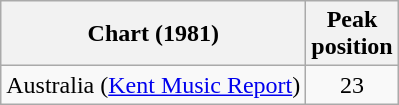<table class="wikitable sortable" style="text-align:center">
<tr>
<th>Chart (1981)</th>
<th>Peak<br>position</th>
</tr>
<tr>
<td>Australia (<a href='#'>Kent Music Report</a>)</td>
<td style="text-align:center;">23</td>
</tr>
</table>
